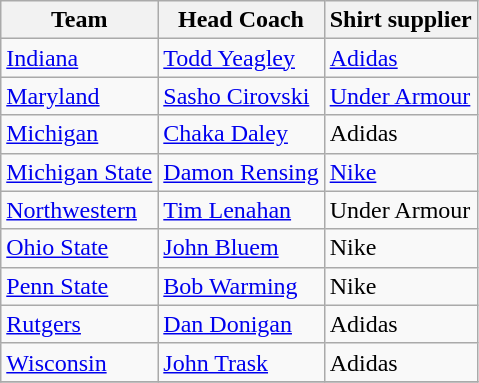<table class="wikitable sortable" style="text-align: left;">
<tr>
<th>Team</th>
<th>Head Coach</th>
<th>Shirt supplier</th>
</tr>
<tr>
<td><a href='#'>Indiana</a></td>
<td> <a href='#'>Todd Yeagley</a></td>
<td> <a href='#'>Adidas</a></td>
</tr>
<tr>
<td><a href='#'>Maryland</a></td>
<td> <a href='#'>Sasho Cirovski</a></td>
<td> <a href='#'>Under Armour</a></td>
</tr>
<tr>
<td><a href='#'>Michigan</a></td>
<td> <a href='#'>Chaka Daley</a></td>
<td> Adidas</td>
</tr>
<tr>
<td><a href='#'>Michigan State</a></td>
<td> <a href='#'>Damon Rensing</a></td>
<td> <a href='#'>Nike</a></td>
</tr>
<tr>
<td><a href='#'>Northwestern</a></td>
<td> <a href='#'>Tim Lenahan</a></td>
<td> Under Armour</td>
</tr>
<tr>
<td><a href='#'>Ohio State</a></td>
<td> <a href='#'>John Bluem</a></td>
<td> Nike</td>
</tr>
<tr>
<td><a href='#'>Penn State</a></td>
<td> <a href='#'>Bob Warming</a></td>
<td> Nike</td>
</tr>
<tr>
<td><a href='#'>Rutgers</a></td>
<td> <a href='#'>Dan Donigan</a></td>
<td> Adidas</td>
</tr>
<tr>
<td><a href='#'>Wisconsin</a></td>
<td> <a href='#'>John Trask</a></td>
<td> Adidas</td>
</tr>
<tr>
</tr>
</table>
